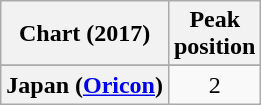<table class="wikitable sortable plainrowheaders" style="text-align:center;">
<tr>
<th scope="col">Chart (2017)</th>
<th scope="col">Peak<br>position</th>
</tr>
<tr>
</tr>
<tr>
<th scope="row">Japan (<a href='#'>Oricon</a>)</th>
<td>2</td>
</tr>
</table>
